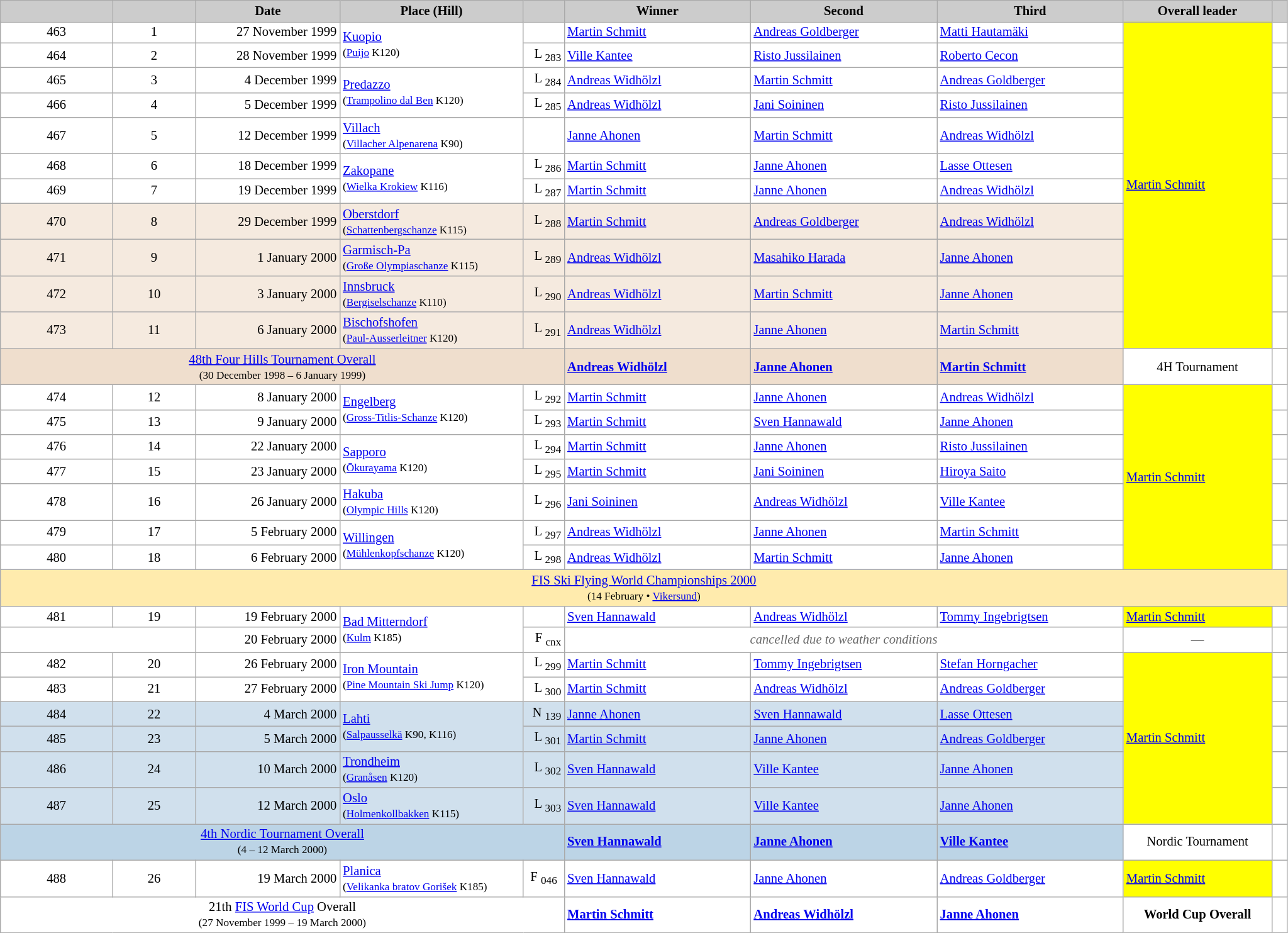<table class="wikitable plainrowheaders" style="background:#fff; font-size:86%; width:108%; line-height:16px; border:grey solid 1px; border-collapse:collapse;">
<tr>
<th scope="col" style="background:#ccc; width=30 px;"></th>
<th scope="col" style="background:#ccc; width=30 px;"></th>
<th scope="col" style="background:#ccc; width:146px;">Date</th>
<th scope="col" style="background:#ccc; width:188px;">Place (Hill)</th>
<th scope="col" style="background:#ccc; width:37px;"></th>
<th scope="col" style="background:#ccc; width:191px;">Winner</th>
<th scope="col" style="background:#ccc; width:191px;">Second</th>
<th scope="col" style="background:#ccc; width:191px;">Third</th>
<th scope="col" style="background:#ccc; width:151px;">Overall leader</th>
<th scope="col" style="background:#ccc; width:10px;"></th>
</tr>
<tr>
<td align=center>463</td>
<td align=center>1</td>
<td align=right>27 November 1999</td>
<td rowspan=2> <a href='#'>Kuopio</a><br><small>(<a href='#'>Puijo</a> K120)</small></td>
<td align=right></td>
<td> <a href='#'>Martin Schmitt</a></td>
<td> <a href='#'>Andreas Goldberger</a></td>
<td> <a href='#'>Matti Hautamäki</a></td>
<td bgcolor=yellow rowspan=11> <a href='#'>Martin Schmitt</a></td>
<td></td>
</tr>
<tr>
<td align=center>464</td>
<td align=center>2</td>
<td align=right>28 November 1999</td>
<td align=right>L <sub>283</sub></td>
<td> <a href='#'>Ville Kantee</a></td>
<td> <a href='#'>Risto Jussilainen</a></td>
<td> <a href='#'>Roberto Cecon</a></td>
<td></td>
</tr>
<tr>
<td align=center>465</td>
<td align=center>3</td>
<td align=right>4 December 1999</td>
<td rowspan=2> <a href='#'>Predazzo</a><br><small>(<a href='#'>Trampolino dal Ben</a> K120)</small></td>
<td align=right>L <sub>284</sub></td>
<td> <a href='#'>Andreas Widhölzl</a></td>
<td> <a href='#'>Martin Schmitt</a></td>
<td> <a href='#'>Andreas Goldberger</a></td>
<td></td>
</tr>
<tr>
<td align=center>466</td>
<td align=center>4</td>
<td align=right>5 December 1999</td>
<td align=right>L <sub>285</sub></td>
<td> <a href='#'>Andreas Widhölzl</a></td>
<td> <a href='#'>Jani Soininen</a></td>
<td> <a href='#'>Risto Jussilainen</a></td>
<td></td>
</tr>
<tr>
<td align=center>467</td>
<td align=center>5</td>
<td align=right>12 December 1999</td>
<td> <a href='#'>Villach</a><br><small>(<a href='#'>Villacher Alpenarena</a> K90)</small></td>
<td align=right></td>
<td> <a href='#'>Janne Ahonen</a></td>
<td> <a href='#'>Martin Schmitt</a></td>
<td> <a href='#'>Andreas Widhölzl</a></td>
<td></td>
</tr>
<tr>
<td align=center>468</td>
<td align=center>6</td>
<td align=right>18 December 1999</td>
<td rowspan=2> <a href='#'>Zakopane</a><br><small>(<a href='#'>Wielka Krokiew</a> K116)</small></td>
<td align=right>L <sub>286</sub></td>
<td> <a href='#'>Martin Schmitt</a></td>
<td> <a href='#'>Janne Ahonen</a></td>
<td> <a href='#'>Lasse Ottesen</a></td>
<td></td>
</tr>
<tr>
<td align=center>469</td>
<td align=center>7</td>
<td align=right>19 December 1999</td>
<td align=right>L <sub>287</sub></td>
<td> <a href='#'>Martin Schmitt</a></td>
<td> <a href='#'>Janne Ahonen</a></td>
<td> <a href='#'>Andreas Widhölzl</a></td>
<td></td>
</tr>
<tr bgcolor=#F5EADF>
<td align=center>470</td>
<td align=center>8</td>
<td align=right>29 December 1999</td>
<td> <a href='#'>Oberstdorf</a><br><small>(<a href='#'>Schattenbergschanze</a> K115)</small></td>
<td align=right>L <sub>288</sub></td>
<td> <a href='#'>Martin Schmitt</a></td>
<td> <a href='#'>Andreas Goldberger</a></td>
<td> <a href='#'>Andreas Widhölzl</a></td>
<td bgcolor=white></td>
</tr>
<tr bgcolor=#F5EADF>
<td align=center>471</td>
<td align=center>9</td>
<td align=right>1 January 2000</td>
<td> <a href='#'>Garmisch-Pa</a><br><small>(<a href='#'>Große Olympiaschanze</a> K115)</small></td>
<td align=right>L <sub>289</sub></td>
<td> <a href='#'>Andreas Widhölzl</a></td>
<td> <a href='#'>Masahiko Harada</a></td>
<td> <a href='#'>Janne Ahonen</a></td>
<td bgcolor=white></td>
</tr>
<tr bgcolor=#F5EADF>
<td align=center>472</td>
<td align=center>10</td>
<td align=right>3 January 2000</td>
<td> <a href='#'>Innsbruck</a><br><small>(<a href='#'>Bergiselschanze</a> K110)</small></td>
<td align=right>L <sub>290</sub></td>
<td> <a href='#'>Andreas Widhölzl</a></td>
<td> <a href='#'>Martin Schmitt</a></td>
<td> <a href='#'>Janne Ahonen</a></td>
<td bgcolor=white></td>
</tr>
<tr bgcolor=#F5EADF>
<td align=center>473</td>
<td align=center>11</td>
<td align=right>6 January 2000</td>
<td> <a href='#'>Bischofshofen</a><br><small>(<a href='#'>Paul-Ausserleitner</a> K120)</small></td>
<td align=right>L <sub>291</sub></td>
<td> <a href='#'>Andreas Widhölzl</a></td>
<td> <a href='#'>Janne Ahonen</a></td>
<td> <a href='#'>Martin Schmitt</a></td>
<td bgcolor=white></td>
</tr>
<tr bgcolor=#EFDECD>
<td colspan=5 align=center><a href='#'>48th Four Hills Tournament Overall</a><br><small>(30 December 1998 – 6 January 1999)</small></td>
<td> <strong><a href='#'>Andreas Widhölzl</a></strong></td>
<td> <strong><a href='#'>Janne Ahonen</a></strong></td>
<td> <strong><a href='#'>Martin Schmitt</a></strong></td>
<td bgcolor=white align=center>4H Tournament</td>
<td bgcolor=white></td>
</tr>
<tr>
<td align=center>474</td>
<td align=center>12</td>
<td align=right>8 January 2000</td>
<td rowspan=2> <a href='#'>Engelberg</a><br><small>(<a href='#'>Gross-Titlis-Schanze</a> K120)</small></td>
<td align=right>L <sub>292</sub></td>
<td> <a href='#'>Martin Schmitt</a></td>
<td> <a href='#'>Janne Ahonen</a></td>
<td> <a href='#'>Andreas Widhölzl</a></td>
<td bgcolor=yellow rowspan=7> <a href='#'>Martin Schmitt</a></td>
<td></td>
</tr>
<tr>
<td align=center>475</td>
<td align=center>13</td>
<td align=right>9 January 2000</td>
<td align=right>L <sub>293</sub></td>
<td> <a href='#'>Martin Schmitt</a></td>
<td> <a href='#'>Sven Hannawald</a></td>
<td> <a href='#'>Janne Ahonen</a></td>
<td></td>
</tr>
<tr>
<td align=center>476</td>
<td align=center>14</td>
<td align=right>22 January 2000</td>
<td rowspan=2> <a href='#'>Sapporo</a><br><small>(<a href='#'>Ōkurayama</a> K120)</small></td>
<td align=right>L <sub>294</sub></td>
<td> <a href='#'>Martin Schmitt</a></td>
<td> <a href='#'>Janne Ahonen</a></td>
<td> <a href='#'>Risto Jussilainen</a></td>
<td></td>
</tr>
<tr>
<td align=center>477</td>
<td align=center>15</td>
<td align=right>23 January 2000</td>
<td align=right>L <sub>295</sub></td>
<td> <a href='#'>Martin Schmitt</a></td>
<td> <a href='#'>Jani Soininen</a></td>
<td> <a href='#'>Hiroya Saito</a></td>
<td></td>
</tr>
<tr>
<td align=center>478</td>
<td align=center>16</td>
<td align=right>26 January 2000</td>
<td> <a href='#'>Hakuba</a><br><small>(<a href='#'>Olympic Hills</a> K120)</small></td>
<td align=right>L <sub>296</sub></td>
<td> <a href='#'>Jani Soininen</a></td>
<td> <a href='#'>Andreas Widhölzl</a></td>
<td> <a href='#'>Ville Kantee</a></td>
<td></td>
</tr>
<tr>
<td align=center>479</td>
<td align=center>17</td>
<td align=right>5 February 2000</td>
<td rowspan=2> <a href='#'>Willingen</a><br><small>(<a href='#'>Mühlenkopfschanze</a> K120)</small></td>
<td align=right>L <sub>297</sub></td>
<td> <a href='#'>Andreas Widhölzl</a></td>
<td> <a href='#'>Janne Ahonen</a></td>
<td> <a href='#'>Martin Schmitt</a></td>
<td></td>
</tr>
<tr>
<td align=center>480</td>
<td align=center>18</td>
<td align=right>6 February 2000</td>
<td align=right>L <sub>298</sub></td>
<td> <a href='#'>Andreas Widhölzl</a></td>
<td> <a href='#'>Martin Schmitt</a></td>
<td> <a href='#'>Janne Ahonen</a></td>
<td></td>
</tr>
<tr style="background:#FFEBAD">
<td colspan=10 align=center><a href='#'>FIS Ski Flying World Championships 2000</a><br><small>(14 February •  <a href='#'>Vikersund</a>)</small></td>
</tr>
<tr>
<td align=center>481</td>
<td align=center>19</td>
<td align=right>19 February 2000</td>
<td rowspan=2> <a href='#'>Bad Mitterndorf</a><br><small>(<a href='#'>Kulm</a> K185)</small></td>
<td align=right></td>
<td> <a href='#'>Sven Hannawald</a></td>
<td> <a href='#'>Andreas Widhölzl</a></td>
<td> <a href='#'>Tommy Ingebrigtsen</a></td>
<td bgcolor=yellow> <a href='#'>Martin Schmitt</a></td>
<td></td>
</tr>
<tr>
<td colspan=2></td>
<td align=right>20 February 2000</td>
<td align=right>F <sub>cnx</sub></td>
<td colspan=3 align=center style=color:#696969><em>cancelled due to weather conditions</em></td>
<td style="background:white; text-align:center">—</td>
<td style="background:white"></td>
</tr>
<tr>
<td align=center>482</td>
<td align=center>20</td>
<td align=right>26 February 2000</td>
<td rowspan=2> <a href='#'>Iron Mountain</a><br><small>(<a href='#'>Pine Mountain Ski Jump</a> K120)</small></td>
<td align=right>L <sub>299</sub></td>
<td> <a href='#'>Martin Schmitt</a></td>
<td> <a href='#'>Tommy Ingebrigtsen</a></td>
<td> <a href='#'>Stefan Horngacher</a></td>
<td bgcolor=yellow rowspan=6> <a href='#'>Martin Schmitt</a></td>
<td></td>
</tr>
<tr>
<td align=center>483</td>
<td align=center>21</td>
<td align=right>27 February 2000</td>
<td align=right>L <sub>300</sub></td>
<td> <a href='#'>Martin Schmitt</a></td>
<td> <a href='#'>Andreas Widhölzl</a></td>
<td> <a href='#'>Andreas Goldberger</a></td>
<td></td>
</tr>
<tr bgcolor=#d0e0ed>
<td align=center>484</td>
<td align=center>22</td>
<td align=right>4 March 2000</td>
<td rowspan=2> <a href='#'>Lahti</a><br><small>(<a href='#'>Salpausselkä</a> K90, K116)</small></td>
<td align=right>N <sub>139</sub></td>
<td> <a href='#'>Janne Ahonen</a></td>
<td> <a href='#'>Sven Hannawald</a></td>
<td> <a href='#'>Lasse Ottesen</a></td>
<td bgcolor=white></td>
</tr>
<tr bgcolor=#d0e0ed>
<td align=center>485</td>
<td align=center>23</td>
<td align=right>5 March 2000</td>
<td align=right>L <sub>301</sub></td>
<td> <a href='#'>Martin Schmitt</a></td>
<td> <a href='#'>Janne Ahonen</a></td>
<td> <a href='#'>Andreas Goldberger</a></td>
<td bgcolor=white></td>
</tr>
<tr bgcolor=#d0e0ed>
<td align=center>486</td>
<td align=center>24</td>
<td align=right>10 March 2000</td>
<td> <a href='#'>Trondheim</a><br><small>(<a href='#'>Granåsen</a> K120)</small></td>
<td align=right>L <sub>302</sub></td>
<td> <a href='#'>Sven Hannawald</a></td>
<td> <a href='#'>Ville Kantee</a></td>
<td> <a href='#'>Janne Ahonen</a></td>
<td bgcolor=white></td>
</tr>
<tr bgcolor=#d0e0ed>
<td align=center>487</td>
<td align=center>25</td>
<td align=right>12 March 2000</td>
<td> <a href='#'>Oslo</a><br><small>(<a href='#'>Holmenkollbakken</a> K115)</small></td>
<td align=right>L <sub>303</sub></td>
<td> <a href='#'>Sven Hannawald</a></td>
<td> <a href='#'>Ville Kantee</a></td>
<td> <a href='#'>Janne Ahonen</a></td>
<td bgcolor=white></td>
</tr>
<tr bgcolor=#BCD4E6>
<td colspan=5 align=center><a href='#'>4th Nordic Tournament Overall</a><br><small>(4 – 12 March 2000)</small></td>
<td> <strong><a href='#'>Sven Hannawald</a></strong></td>
<td> <strong><a href='#'>Janne Ahonen</a></strong></td>
<td> <strong><a href='#'>Ville Kantee</a></strong></td>
<td bgcolor=white align=center>Nordic Tournament</td>
<td bgcolor=white></td>
</tr>
<tr>
<td align=center>488</td>
<td align=center>26</td>
<td align=right>19 March 2000</td>
<td> <a href='#'>Planica</a><br><small>(<a href='#'>Velikanka bratov Gorišek</a> K185)</small></td>
<td align=center>F <sub>046</sub></td>
<td> <a href='#'>Sven Hannawald</a></td>
<td> <a href='#'>Janne Ahonen</a></td>
<td> <a href='#'>Andreas Goldberger</a></td>
<td bgcolor=yellow> <a href='#'>Martin Schmitt</a></td>
<td></td>
</tr>
<tr>
<td colspan="5" style="text-align:center">21th <a href='#'>FIS World Cup</a> Overall<br><small>(27 November 1999 – 19 March 2000)</small></td>
<td> <strong><a href='#'>Martin Schmitt</a></strong></td>
<td> <strong><a href='#'>Andreas Widhölzl</a></strong></td>
<td> <strong><a href='#'>Janne Ahonen</a></strong></td>
<td style="text-align:center"><strong>World Cup Overall</strong></td>
<td></td>
</tr>
</table>
